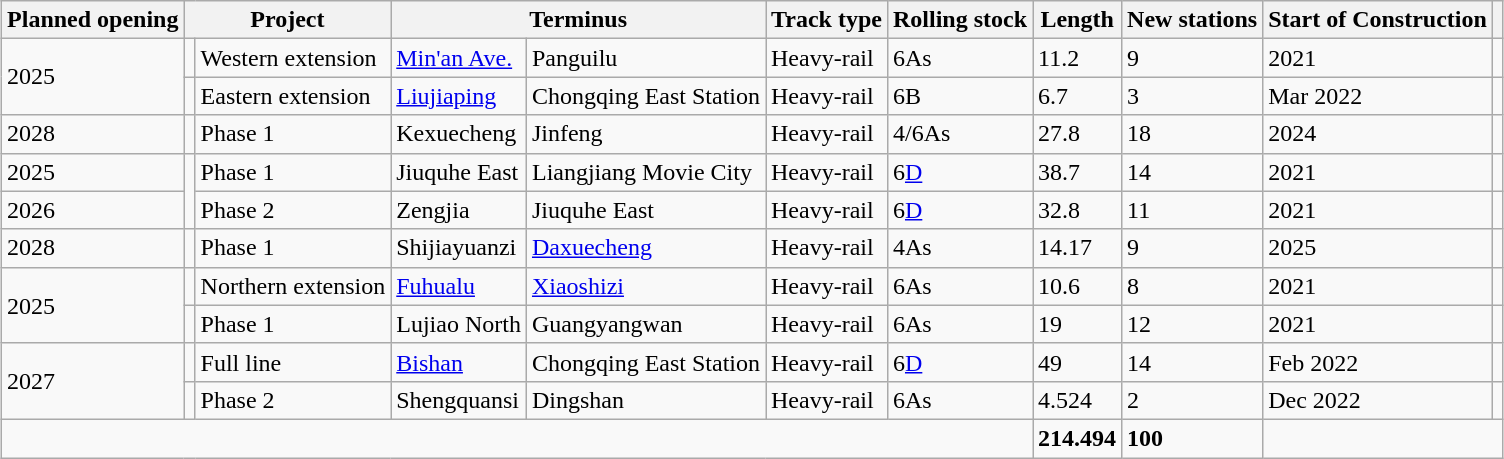<table class="wikitable" style="text-align: centre; margin:0.7em">
<tr>
<th>Planned opening</th>
<th colspan="2">Project</th>
<th colspan="2">Terminus</th>
<th>Track type</th>
<th>Rolling stock</th>
<th>Length </th>
<th>New stations</th>
<th>Start of Construction</th>
<th></th>
</tr>
<tr>
<td rowspan="2">2025</td>
<td></td>
<td>Western extension</td>
<td><a href='#'>Min'an Ave.</a></td>
<td>Panguilu</td>
<td>Heavy-rail</td>
<td>6As</td>
<td>11.2</td>
<td>9</td>
<td>2021</td>
<td></td>
</tr>
<tr>
<td></td>
<td>Eastern extension</td>
<td><a href='#'>Liujiaping</a></td>
<td>Chongqing East Station</td>
<td>Heavy-rail</td>
<td>6B</td>
<td>6.7</td>
<td>3</td>
<td>Mar 2022</td>
<td></td>
</tr>
<tr>
<td>2028</td>
<td></td>
<td>Phase 1</td>
<td>Kexuecheng</td>
<td>Jinfeng</td>
<td>Heavy-rail</td>
<td>4/6As</td>
<td>27.8</td>
<td>18</td>
<td>2024</td>
<td></td>
</tr>
<tr>
<td>2025</td>
<td rowspan="2"></td>
<td>Phase 1</td>
<td>Jiuquhe East</td>
<td>Liangjiang Movie City</td>
<td>Heavy-rail</td>
<td>6<a href='#'>D</a></td>
<td>38.7</td>
<td>14</td>
<td>2021</td>
<td></td>
</tr>
<tr>
<td>2026</td>
<td>Phase 2</td>
<td>Zengjia</td>
<td>Jiuquhe East</td>
<td>Heavy-rail</td>
<td>6<a href='#'>D</a></td>
<td>32.8</td>
<td>11</td>
<td>2021</td>
<td></td>
</tr>
<tr>
<td>2028</td>
<td></td>
<td>Phase 1</td>
<td>Shijiayuanzi</td>
<td><a href='#'>Daxuecheng</a></td>
<td>Heavy-rail</td>
<td>4As</td>
<td>14.17</td>
<td>9</td>
<td>2025</td>
<td></td>
</tr>
<tr>
<td rowspan="2">2025</td>
<td></td>
<td>Northern extension</td>
<td><a href='#'>Fuhualu</a></td>
<td><a href='#'>Xiaoshizi</a></td>
<td>Heavy-rail</td>
<td>6As</td>
<td>10.6</td>
<td>8</td>
<td>2021</td>
<td></td>
</tr>
<tr>
<td></td>
<td>Phase 1</td>
<td>Lujiao North</td>
<td>Guangyangwan</td>
<td>Heavy-rail</td>
<td>6As</td>
<td>19</td>
<td>12</td>
<td>2021</td>
<td></td>
</tr>
<tr>
<td Rowspan="2">2027</td>
<td></td>
<td>Full line</td>
<td><a href='#'>Bishan</a></td>
<td>Chongqing East Station</td>
<td>Heavy-rail</td>
<td>6<a href='#'>D</a></td>
<td>49</td>
<td>14</td>
<td>Feb 2022</td>
<td></td>
</tr>
<tr>
<td></td>
<td>Phase 2</td>
<td>Shengquansi</td>
<td>Dingshan</td>
<td>Heavy-rail</td>
<td>6As</td>
<td>4.524</td>
<td>2</td>
<td>Dec 2022</td>
<td></td>
</tr>
<tr>
<td colspan="7"></td>
<td><strong>214.494</strong></td>
<td><strong>100</strong></td>
<td colspan="2"></td>
</tr>
</table>
